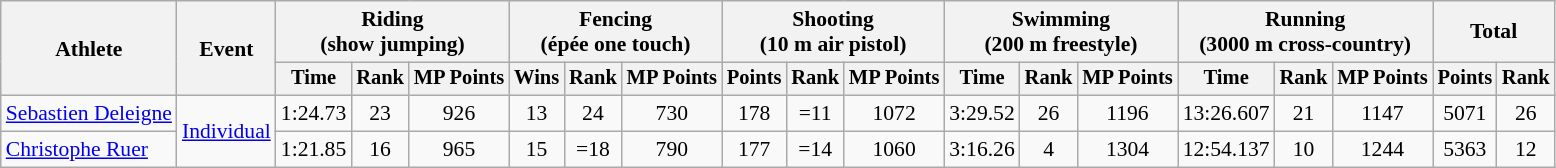<table class=wikitable style=font-size:90%;text-align:center>
<tr>
<th rowspan=2>Athlete</th>
<th rowspan=2>Event</th>
<th colspan=3>Riding<br><span>(show jumping)</span></th>
<th colspan=3>Fencing<br><span>(épée one touch)</span></th>
<th colspan=3>Shooting<br><span>(10 m air pistol)</span></th>
<th colspan=3>Swimming<br><span>(200 m freestyle)</span></th>
<th colspan=3>Running<br><span>(3000 m cross-country)</span></th>
<th colspan=2>Total</th>
</tr>
<tr style=font-size:95%>
<th>Time</th>
<th>Rank</th>
<th>MP Points</th>
<th>Wins</th>
<th>Rank</th>
<th>MP Points</th>
<th>Points</th>
<th>Rank</th>
<th>MP Points</th>
<th>Time</th>
<th>Rank</th>
<th>MP Points</th>
<th>Time</th>
<th>Rank</th>
<th>MP Points</th>
<th>Points</th>
<th>Rank</th>
</tr>
<tr>
<td align=left><a href='#'>Sebastien Deleigne</a></td>
<td align=left rowspan=2><a href='#'>Individual</a></td>
<td>1:24.73</td>
<td>23</td>
<td>926</td>
<td>13</td>
<td>24</td>
<td>730</td>
<td>178</td>
<td>=11</td>
<td>1072</td>
<td>3:29.52</td>
<td>26</td>
<td>1196</td>
<td>13:26.607</td>
<td>21</td>
<td>1147</td>
<td>5071</td>
<td>26</td>
</tr>
<tr>
<td align=left><a href='#'>Christophe Ruer</a></td>
<td>1:21.85</td>
<td>16</td>
<td>965</td>
<td>15</td>
<td>=18</td>
<td>790</td>
<td>177</td>
<td>=14</td>
<td>1060</td>
<td>3:16.26</td>
<td>4</td>
<td>1304</td>
<td>12:54.137</td>
<td>10</td>
<td>1244</td>
<td>5363</td>
<td>12</td>
</tr>
</table>
